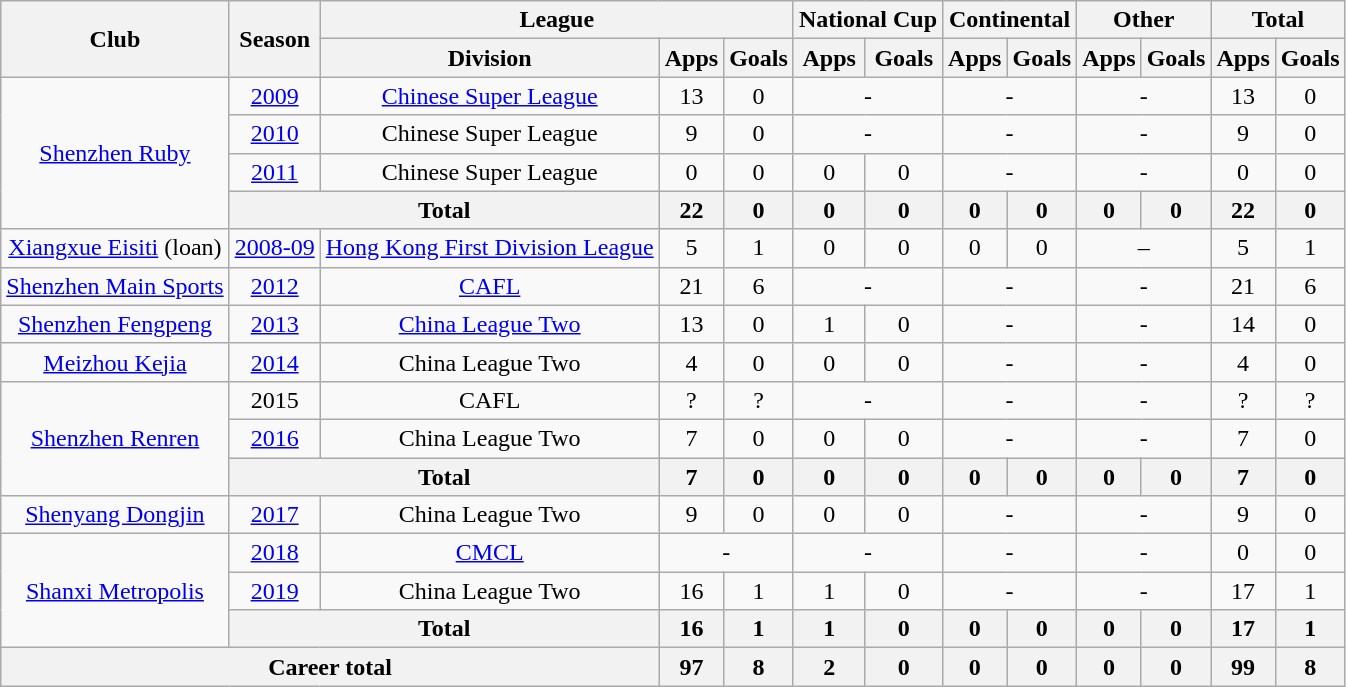<table class="wikitable" style="text-align: center">
<tr>
<th rowspan="2">Club</th>
<th rowspan="2">Season</th>
<th colspan="3">League</th>
<th colspan="2">National Cup</th>
<th colspan="2">Continental</th>
<th colspan="2">Other</th>
<th colspan="2">Total</th>
</tr>
<tr>
<th>Division</th>
<th>Apps</th>
<th>Goals</th>
<th>Apps</th>
<th>Goals</th>
<th>Apps</th>
<th>Goals</th>
<th>Apps</th>
<th>Goals</th>
<th>Apps</th>
<th>Goals</th>
</tr>
<tr>
<td rowspan=4><a href='#'>Shenzhen Ruby</a></td>
<td><a href='#'>2009</a></td>
<td><a href='#'>Chinese Super League</a></td>
<td>13</td>
<td>0</td>
<td colspan="2">-</td>
<td colspan="2">-</td>
<td colspan="2">-</td>
<td>13</td>
<td>0</td>
</tr>
<tr>
<td><a href='#'>2010</a></td>
<td>Chinese Super League</td>
<td>9</td>
<td>0</td>
<td colspan="2">-</td>
<td colspan="2">-</td>
<td colspan="2">-</td>
<td>9</td>
<td>0</td>
</tr>
<tr>
<td><a href='#'>2011</a></td>
<td>Chinese Super League</td>
<td>0</td>
<td>0</td>
<td>0</td>
<td>0</td>
<td colspan="2">-</td>
<td colspan="2">-</td>
<td>0</td>
<td>0</td>
</tr>
<tr>
<th colspan="2"><strong>Total</strong></th>
<th>22</th>
<th>0</th>
<th>0</th>
<th>0</th>
<th>0</th>
<th>0</th>
<th>0</th>
<th>0</th>
<th>22</th>
<th>0</th>
</tr>
<tr>
<td><a href='#'>Xiangxue Eisiti</a> (loan)</td>
<td><a href='#'>2008-09</a></td>
<td><a href='#'>Hong Kong First Division League</a></td>
<td>5</td>
<td>1</td>
<td>0</td>
<td>0</td>
<td>0</td>
<td>0</td>
<td colspan="2">–</td>
<td>5</td>
<td>1</td>
</tr>
<tr>
<td><a href='#'>Shenzhen Main Sports</a></td>
<td><a href='#'>2012</a></td>
<td><a href='#'>CAFL</a></td>
<td>21</td>
<td>6</td>
<td colspan="2">-</td>
<td colspan="2">-</td>
<td colspan="2">-</td>
<td>21</td>
<td>6</td>
</tr>
<tr>
<td><a href='#'>Shenzhen Fengpeng</a></td>
<td><a href='#'>2013</a></td>
<td><a href='#'>China League Two</a></td>
<td>13</td>
<td>0</td>
<td>1</td>
<td>0</td>
<td colspan="2">-</td>
<td colspan="2">-</td>
<td>14</td>
<td>0</td>
</tr>
<tr>
<td><a href='#'>Meizhou Kejia</a></td>
<td><a href='#'>2014</a></td>
<td>China League Two</td>
<td>4</td>
<td>0</td>
<td>0</td>
<td>0</td>
<td colspan="2">-</td>
<td colspan="2">-</td>
<td>4</td>
<td>0</td>
</tr>
<tr>
<td rowspan=3><a href='#'>Shenzhen Renren</a></td>
<td>2015</td>
<td>CAFL</td>
<td>?</td>
<td>?</td>
<td colspan="2">-</td>
<td colspan="2">-</td>
<td colspan="2">-</td>
<td>?</td>
<td>?</td>
</tr>
<tr>
<td><a href='#'>2016</a></td>
<td>China League Two</td>
<td>7</td>
<td>0</td>
<td>0</td>
<td>0</td>
<td colspan="2">-</td>
<td colspan="2">-</td>
<td>7</td>
<td>0</td>
</tr>
<tr>
<th colspan="2"><strong>Total</strong></th>
<th>7</th>
<th>0</th>
<th>0</th>
<th>0</th>
<th>0</th>
<th>0</th>
<th>0</th>
<th>0</th>
<th>7</th>
<th>0</th>
</tr>
<tr>
<td><a href='#'>Shenyang Dongjin</a></td>
<td><a href='#'>2017</a></td>
<td>China League Two</td>
<td>9</td>
<td>0</td>
<td>0</td>
<td>0</td>
<td colspan="2">-</td>
<td colspan="2">-</td>
<td>9</td>
<td>0</td>
</tr>
<tr>
<td rowspan=3><a href='#'>Shanxi Metropolis</a></td>
<td><a href='#'>2018</a></td>
<td><a href='#'>CMCL</a></td>
<td colspan="2">-</td>
<td colspan="2">-</td>
<td colspan="2">-</td>
<td colspan="2">-</td>
<td>0</td>
<td>0</td>
</tr>
<tr>
<td><a href='#'>2019</a></td>
<td>China League Two</td>
<td>16</td>
<td>1</td>
<td>1</td>
<td>0</td>
<td colspan="2">-</td>
<td colspan="2">-</td>
<td>17</td>
<td>1</td>
</tr>
<tr>
<th colspan="2"><strong>Total</strong></th>
<th>16</th>
<th>1</th>
<th>1</th>
<th>0</th>
<th>0</th>
<th>0</th>
<th>0</th>
<th>0</th>
<th>17</th>
<th>1</th>
</tr>
<tr>
<th colspan=3>Career total</th>
<th>97</th>
<th>8</th>
<th>2</th>
<th>0</th>
<th>0</th>
<th>0</th>
<th>0</th>
<th>0</th>
<th>99</th>
<th>8</th>
</tr>
</table>
